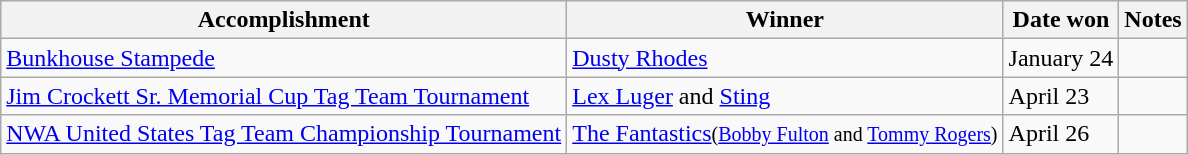<table class="wikitable">
<tr>
<th>Accomplishment</th>
<th>Winner</th>
<th>Date won</th>
<th>Notes</th>
</tr>
<tr>
<td><a href='#'>Bunkhouse Stampede</a></td>
<td><a href='#'>Dusty Rhodes</a></td>
<td>January 24</td>
<td></td>
</tr>
<tr>
<td><a href='#'>Jim Crockett Sr. Memorial Cup Tag Team Tournament</a></td>
<td><a href='#'>Lex Luger</a> and <a href='#'>Sting</a></td>
<td>April 23</td>
<td></td>
</tr>
<tr>
<td><a href='#'>NWA United States Tag Team Championship Tournament</a></td>
<td><a href='#'>The Fantastics</a><small>(<a href='#'>Bobby Fulton</a> and <a href='#'>Tommy Rogers</a>)</small></td>
<td>April 26</td>
<td></td>
</tr>
</table>
